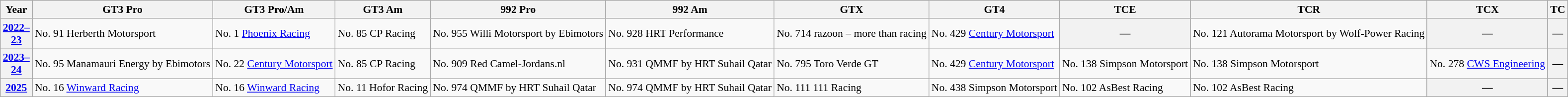<table class="wikitable" style="font-size: 90%;">
<tr>
<th>Year</th>
<th>GT3 Pro</th>
<th>GT3 Pro/Am</th>
<th>GT3 Am</th>
<th>992 Pro</th>
<th>992 Am</th>
<th>GTX</th>
<th>GT4</th>
<th>TCE</th>
<th>TCR</th>
<th>TCX</th>
<th>TC</th>
</tr>
<tr>
<th><a href='#'>2022–23</a></th>
<td nowrap> No. 91 Herberth Motorsport</td>
<td nowrap> No. 1 <a href='#'>Phoenix Racing</a></td>
<td nowrap> No. 85 CP Racing</td>
<td nowrap> No. 955 Willi Motorsport by Ebimotors</td>
<td nowrap> No. 928 HRT Performance</td>
<td nowrap> No. 714 razoon – more than racing</td>
<td nowrap> No. 429 <a href='#'>Century Motorsport</a></td>
<th>—</th>
<td nowrap> No. 121 Autorama Motorsport by Wolf-Power Racing</td>
<th nowrap="">—</th>
<th nowrap="">—</th>
</tr>
<tr>
<th><a href='#'>2023–24</a></th>
<td nowrap> No. 95 Manamauri Energy by Ebimotors</td>
<td nowrap> No. 22 <a href='#'>Century Motorsport</a></td>
<td nowrap> No. 85 CP Racing</td>
<td nowrap> No. 909 Red Camel-Jordans.nl</td>
<td nowrap> No. 931 QMMF by HRT Suhail Qatar</td>
<td nowrap> No. 795 Toro Verde GT</td>
<td nowrap> No. 429 <a href='#'>Century Motorsport</a></td>
<td nowrap> No. 138 Simpson Motorsport</td>
<td nowrap> No. 138 Simpson Motorsport</td>
<td nowrap> No. 278 <a href='#'>CWS Engineering</a></td>
<th>—</th>
</tr>
<tr>
<th><a href='#'>2025</a></th>
<td nowrap> No. 16 <a href='#'>Winward Racing</a></td>
<td nowrap> No. 16 <a href='#'>Winward Racing</a></td>
<td nowrap> No. 11 Hofor Racing</td>
<td nowrap> No. 974 QMMF by HRT Suhail Qatar</td>
<td nowrap> No. 974 QMMF by HRT Suhail Qatar</td>
<td nowrap> No. 111 111 Racing</td>
<td nowrap> No. 438 Simpson Motorsport</td>
<td nowrap> No. 102 AsBest Racing</td>
<td nowrap> No. 102 AsBest Racing</td>
<th>—</th>
<th>—</th>
</tr>
</table>
